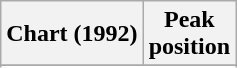<table class="wikitable sortable">
<tr>
<th>Chart (1992)</th>
<th>Peak<br>position</th>
</tr>
<tr>
</tr>
<tr>
</tr>
</table>
